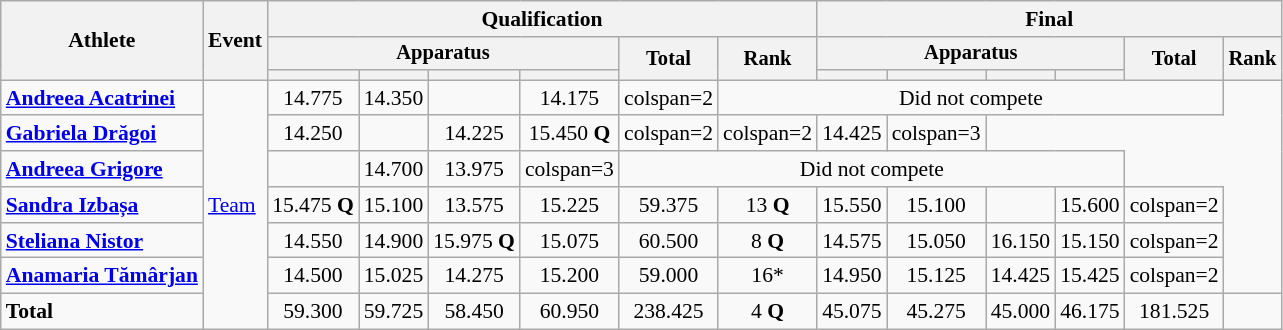<table class="wikitable" style="font-size:90%">
<tr>
<th rowspan="3">Athlete</th>
<th rowspan="3">Event</th>
<th colspan=6>Qualification</th>
<th colspan=6>Final</th>
</tr>
<tr style="font-size:95%">
<th colspan=4>Apparatus</th>
<th rowspan=2>Total</th>
<th rowspan=2>Rank</th>
<th colspan=4>Apparatus</th>
<th rowspan=2>Total</th>
<th rowspan=2>Rank</th>
</tr>
<tr style="font-size:95%">
<th></th>
<th></th>
<th></th>
<th></th>
<th></th>
<th></th>
<th></th>
<th></th>
</tr>
<tr align=center>
<td align=left><strong><a href='#'>Andreea Acatrinei</a></strong></td>
<td rowspan=7 align=left><a href='#'>Team</a></td>
<td>14.775</td>
<td>14.350</td>
<td></td>
<td>14.175</td>
<td>colspan=2 </td>
<td colspan=6>Did not compete</td>
</tr>
<tr align=center>
<td align=left><strong><a href='#'>Gabriela Drăgoi</a></strong></td>
<td>14.250</td>
<td></td>
<td>14.225</td>
<td>15.450 <strong>Q</strong></td>
<td>colspan=2 </td>
<td>colspan=2 </td>
<td>14.425</td>
<td>colspan=3 </td>
</tr>
<tr align=center>
<td align=left><strong><a href='#'>Andreea Grigore</a></strong></td>
<td></td>
<td>14.700</td>
<td>13.975</td>
<td>colspan=3 </td>
<td colspan=6>Did not compete</td>
</tr>
<tr align=center>
<td align=left><strong><a href='#'>Sandra Izbașa</a></strong></td>
<td>15.475 <strong>Q</strong></td>
<td>15.100</td>
<td>13.575</td>
<td>15.225</td>
<td>59.375</td>
<td>13 <strong>Q</strong></td>
<td>15.550</td>
<td>15.100</td>
<td></td>
<td>15.600</td>
<td>colspan=2 </td>
</tr>
<tr align=center>
<td align=left><strong><a href='#'>Steliana Nistor</a></strong></td>
<td>14.550</td>
<td>14.900</td>
<td>15.975 <strong>Q</strong></td>
<td>15.075</td>
<td>60.500</td>
<td>8 <strong>Q</strong></td>
<td>14.575</td>
<td>15.050</td>
<td>16.150</td>
<td>15.150</td>
<td>colspan=2 </td>
</tr>
<tr align=center>
<td align=left><strong><a href='#'>Anamaria Tămârjan</a></strong></td>
<td>14.500</td>
<td>15.025</td>
<td>14.275</td>
<td>15.200</td>
<td>59.000</td>
<td>16*</td>
<td>14.950</td>
<td>15.125</td>
<td>14.425</td>
<td>15.425</td>
<td>colspan=2 </td>
</tr>
<tr align=center>
<td align=left><strong>Total</strong></td>
<td>59.300</td>
<td>59.725</td>
<td>58.450</td>
<td>60.950</td>
<td>238.425</td>
<td>4 <strong>Q</strong></td>
<td>45.075</td>
<td>45.275</td>
<td>45.000</td>
<td>46.175</td>
<td>181.525</td>
<td></td>
</tr>
</table>
